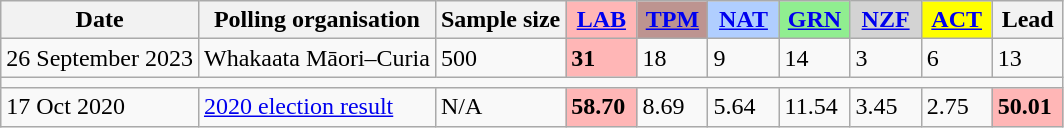<table class="wikitable">
<tr>
<th>Date</th>
<th>Polling organisation</th>
<th>Sample size</th>
<th style="background-color:#FFB6B6;width:40px"><a href='#'>LAB</a></th>
<th style="background-color:#BD9490;width:40px"><a href='#'>TPM</a></th>
<th style="background-color:#B0CEFF;width:40px"><a href='#'>NAT</a></th>
<th style="background-color:#90EE90;width:40px"><a href='#'>GRN</a></th>
<th style="background-color:#D3D3D3;width:40px"><a href='#'>NZF</a></th>
<th style="background-color:#FFFF00;width:40px"><a href='#'>ACT</a></th>
<th style="width:40px;">Lead</th>
</tr>
<tr>
<td>26 September 2023</td>
<td>Whakaata Māori–Curia</td>
<td>500</td>
<td style="background:#FFB6B6"><strong>31</strong></td>
<td>18</td>
<td>9</td>
<td>14</td>
<td>3</td>
<td>6</td>
<td>13</td>
</tr>
<tr>
<td colspan="10"></td>
</tr>
<tr>
<td>17 Oct 2020</td>
<td><a href='#'>2020 election result</a></td>
<td>N/A</td>
<td style="background:#FFB6B6"><strong>58.70</strong></td>
<td>8.69</td>
<td>5.64</td>
<td>11.54</td>
<td>3.45</td>
<td>2.75</td>
<td style="background-color:#FFB6B6;"><strong>50.01</strong></td>
</tr>
</table>
